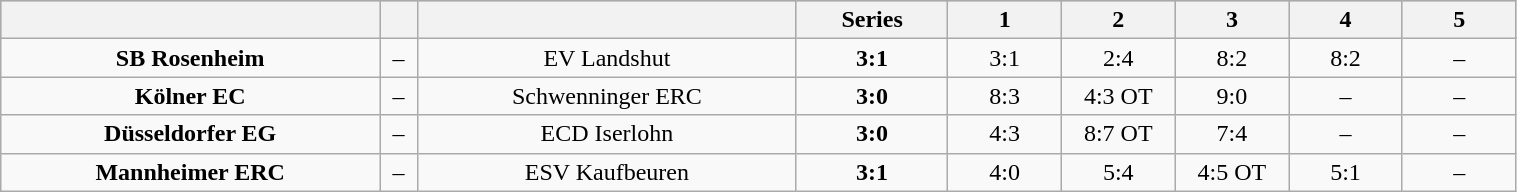<table class="wikitable" width="80%">
<tr style="background-color:#c0c0c0;">
<th style="width:25%;"></th>
<th style="width:2.5%;"></th>
<th style="width:25%;"></th>
<th style="width:10%;">Series</th>
<th style="width:7.5%;">1</th>
<th style="width:7.5%;">2</th>
<th style="width:7.5%;">3</th>
<th style="width:7.5%;">4</th>
<th style="width:7.5%;">5</th>
</tr>
<tr align="center">
<td><strong>SB Rosenheim</strong></td>
<td>–</td>
<td>EV Landshut</td>
<td><strong>3:1</strong></td>
<td>3:1</td>
<td>2:4</td>
<td>8:2</td>
<td>8:2</td>
<td>–</td>
</tr>
<tr align="center">
<td><strong>Kölner EC</strong></td>
<td>–</td>
<td>Schwenninger ERC</td>
<td><strong>3:0</strong></td>
<td>8:3</td>
<td>4:3 OT</td>
<td>9:0</td>
<td>–</td>
<td>–</td>
</tr>
<tr align="center">
<td><strong>Düsseldorfer EG</strong></td>
<td>–</td>
<td>ECD Iserlohn</td>
<td><strong>3:0</strong></td>
<td>4:3</td>
<td>8:7 OT</td>
<td>7:4</td>
<td>–</td>
<td>–</td>
</tr>
<tr align="center">
<td><strong>Mannheimer ERC</strong></td>
<td>–</td>
<td>ESV Kaufbeuren</td>
<td><strong>3:1</strong></td>
<td>4:0</td>
<td>5:4</td>
<td>4:5 OT</td>
<td>5:1</td>
<td>–</td>
</tr>
</table>
